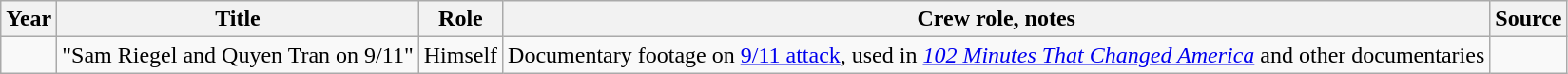<table class="wikitable sortable plainrowheaders">
<tr>
<th>Year</th>
<th>Title</th>
<th>Role</th>
<th class="unsortable">Crew role, notes</th>
<th class="unsortable">Source</th>
</tr>
<tr>
<td></td>
<td>"Sam Riegel and Quyen Tran on 9/11"</td>
<td>Himself</td>
<td>Documentary footage on <a href='#'>9/11 attack</a>, used in <em><a href='#'>102 Minutes That Changed America</a></em> and other documentaries</td>
<td></td>
</tr>
</table>
